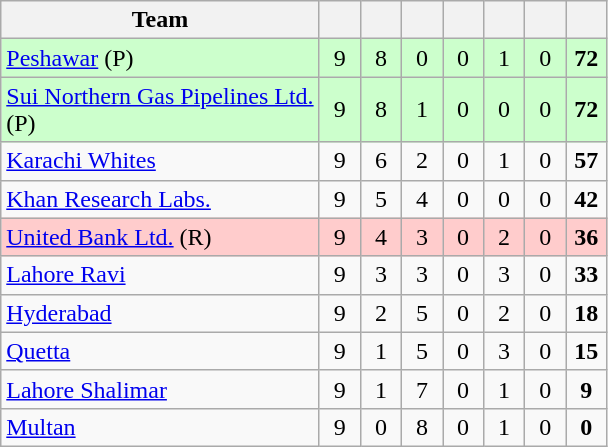<table class="wikitable sortable" style="text-align: center">
<tr>
<th style="width:205px;">Team</th>
<th style="width:20px;"></th>
<th style="width:20px;"></th>
<th style="width:20px;"></th>
<th style="width:20px;"></th>
<th style="width:20px;"></th>
<th style="width:20px;"></th>
<th style="width:20px;"></th>
</tr>
<tr bgcolor="#ccffcc">
<td style="text-align:left"><a href='#'>Peshawar</a> (P)</td>
<td>9</td>
<td>8</td>
<td>0</td>
<td>0</td>
<td>1</td>
<td>0</td>
<td><strong>72</strong></td>
</tr>
<tr bgcolor="#ccffcc">
<td style="text-align:left"><a href='#'>Sui Northern Gas Pipelines Ltd.</a> (P)</td>
<td>9</td>
<td>8</td>
<td>1</td>
<td>0</td>
<td>0</td>
<td>0</td>
<td><strong>72</strong></td>
</tr>
<tr bgcolor=>
<td style="text-align:left"><a href='#'>Karachi Whites</a></td>
<td>9</td>
<td>6</td>
<td>2</td>
<td>0</td>
<td>1</td>
<td>0</td>
<td><strong>57</strong></td>
</tr>
<tr bgcolor=>
<td style="text-align:left"><a href='#'>Khan Research Labs.</a></td>
<td>9</td>
<td>5</td>
<td>4</td>
<td>0</td>
<td>0</td>
<td>0</td>
<td><strong>42</strong></td>
</tr>
<tr bgcolor=#ffcccc>
<td style="text-align:left"><a href='#'>United Bank Ltd.</a> (R)</td>
<td>9</td>
<td>4</td>
<td>3</td>
<td>0</td>
<td>2</td>
<td>0</td>
<td><strong>36</strong></td>
</tr>
<tr bgcolor=>
<td style="text-align:left"><a href='#'>Lahore Ravi</a></td>
<td>9</td>
<td>3</td>
<td>3</td>
<td>0</td>
<td>3</td>
<td>0</td>
<td><strong>33</strong></td>
</tr>
<tr bgcolor=>
<td style="text-align:left"><a href='#'>Hyderabad</a></td>
<td>9</td>
<td>2</td>
<td>5</td>
<td>0</td>
<td>2</td>
<td>0</td>
<td><strong>18</strong></td>
</tr>
<tr bgcolor=>
<td style="text-align:left"><a href='#'>Quetta</a></td>
<td>9</td>
<td>1</td>
<td>5</td>
<td>0</td>
<td>3</td>
<td>0</td>
<td><strong>15</strong></td>
</tr>
<tr bgcolor=>
<td style="text-align:left"><a href='#'>Lahore Shalimar</a></td>
<td>9</td>
<td>1</td>
<td>7</td>
<td>0</td>
<td>1</td>
<td>0</td>
<td><strong>9</strong></td>
</tr>
<tr bgcolor=>
<td style="text-align:left"><a href='#'>Multan</a></td>
<td>9</td>
<td>0</td>
<td>8</td>
<td>0</td>
<td>1</td>
<td>0</td>
<td><strong>0</strong></td>
</tr>
</table>
